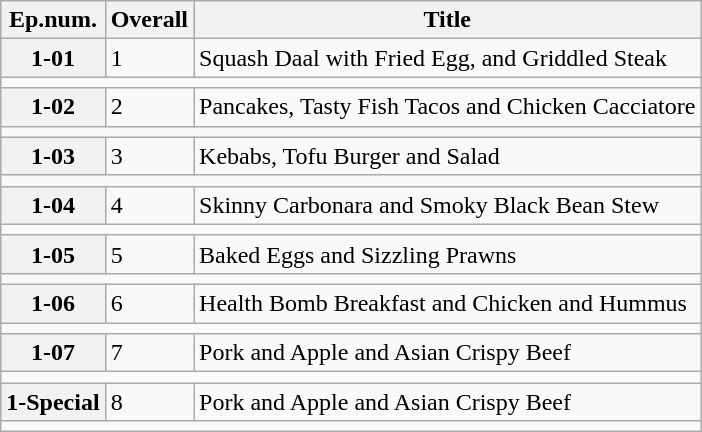<table class="wikitable">
<tr>
<th>Ep.num.</th>
<th>Overall</th>
<th>Title</th>
</tr>
<tr>
<th>1-01</th>
<td>1</td>
<td>Squash Daal with Fried Egg, and Griddled Steak</td>
</tr>
<tr>
<td colspan="3"></td>
</tr>
<tr>
<th>1-02</th>
<td>2</td>
<td>Pancakes, Tasty Fish Tacos and Chicken Cacciatore</td>
</tr>
<tr>
<td colspan="3"></td>
</tr>
<tr>
<th>1-03</th>
<td>3</td>
<td>Kebabs, Tofu Burger and Salad</td>
</tr>
<tr>
<td colspan="3"></td>
</tr>
<tr>
<th>1-04</th>
<td>4</td>
<td>Skinny Carbonara and Smoky Black Bean Stew</td>
</tr>
<tr>
<td colspan="3"></td>
</tr>
<tr>
<th>1-05</th>
<td>5</td>
<td>Baked Eggs and Sizzling Prawns</td>
</tr>
<tr>
<td colspan="3"></td>
</tr>
<tr>
<th>1-06</th>
<td>6</td>
<td>Health Bomb Breakfast and Chicken and Hummus</td>
</tr>
<tr>
<td colspan="3"></td>
</tr>
<tr>
<th>1-07</th>
<td>7</td>
<td>Pork and Apple and Asian Crispy Beef</td>
</tr>
<tr>
<td colspan="3"></td>
</tr>
<tr>
<th>1-Special</th>
<td>8</td>
<td>Pork and Apple and Asian Crispy Beef</td>
</tr>
<tr>
<td colspan="3"></td>
</tr>
</table>
